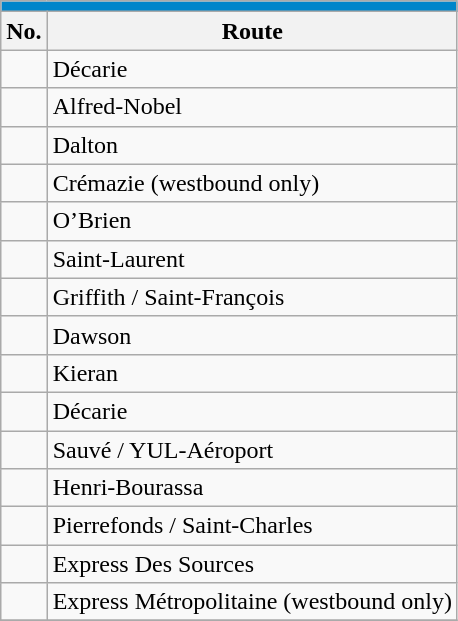<table align=center class="wikitable">
<tr>
<th style="background: #0085CA; font-size:100%; color:#FFFFFF;"colspan="4"><a href='#'></a></th>
</tr>
<tr>
<th>No.</th>
<th>Route</th>
</tr>
<tr>
<td></td>
<td>Décarie</td>
</tr>
<tr>
<td></td>
<td>Alfred-Nobel</td>
</tr>
<tr>
<td></td>
<td>Dalton</td>
</tr>
<tr>
<td></td>
<td>Crémazie (westbound only)</td>
</tr>
<tr>
<td></td>
<td>O’Brien</td>
</tr>
<tr>
<td></td>
<td>Saint-Laurent</td>
</tr>
<tr>
<td></td>
<td>Griffith / Saint-François</td>
</tr>
<tr>
<td></td>
<td>Dawson</td>
</tr>
<tr>
<td></td>
<td>Kieran</td>
</tr>
<tr>
<td {{Avoid wrap> </td>
<td>Décarie</td>
</tr>
<tr>
<td {{Avoid wrap> </td>
<td>Sauvé / YUL-Aéroport</td>
</tr>
<tr>
<td {{Avoid wrap> </td>
<td>Henri-Bourassa</td>
</tr>
<tr>
<td {{Avoid wrap> </td>
<td>Pierrefonds / Saint-Charles</td>
</tr>
<tr>
<td></td>
<td>Express Des Sources</td>
</tr>
<tr>
<td></td>
<td>Express Métropolitaine (westbound only)</td>
</tr>
<tr>
</tr>
</table>
